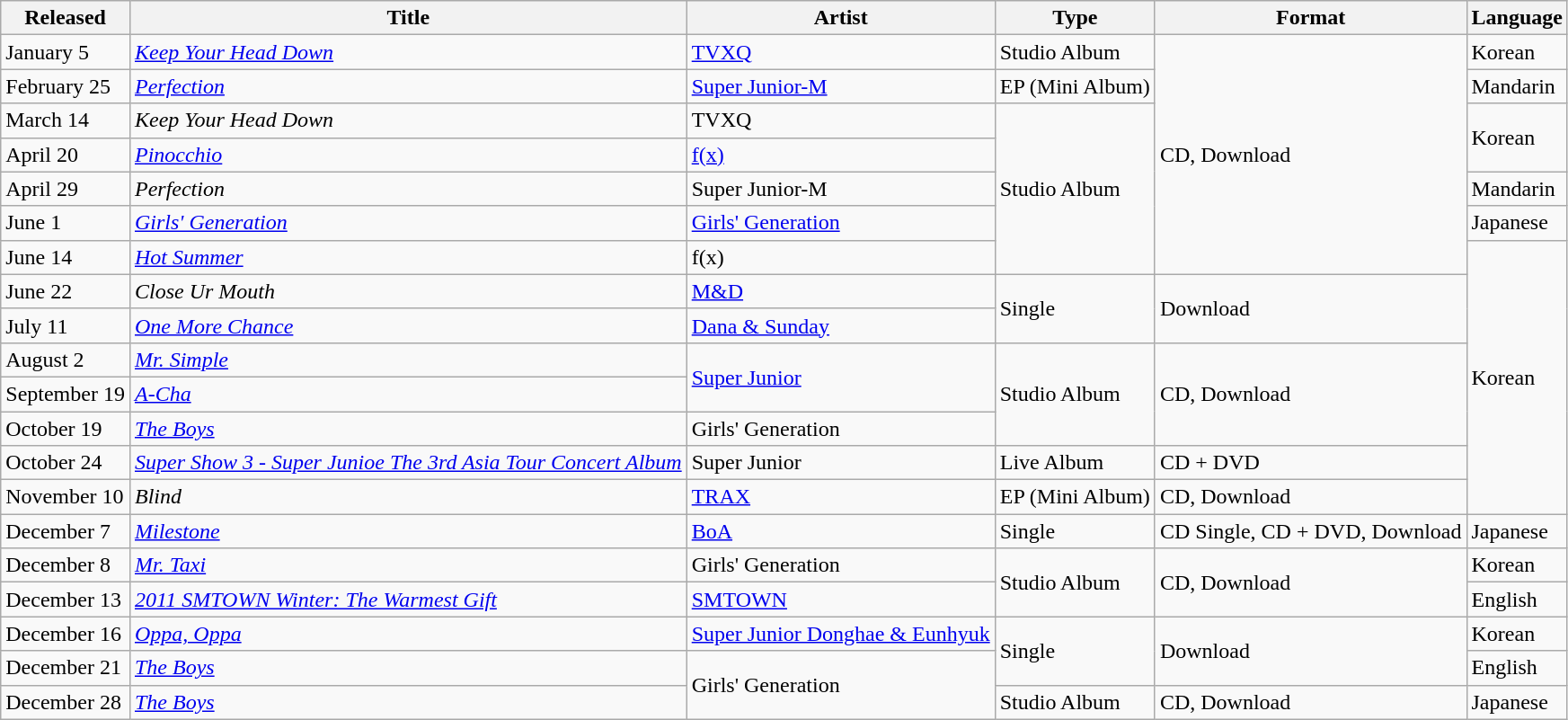<table class="wikitable sortable">
<tr>
<th scope="col">Released</th>
<th scope="col">Title</th>
<th scope="col">Artist</th>
<th scope="col">Type</th>
<th scope="col">Format</th>
<th scope="col">Language</th>
</tr>
<tr>
<td>January 5</td>
<td><em><a href='#'>Keep Your Head Down</a></em></td>
<td><a href='#'>TVXQ</a></td>
<td>Studio Album</td>
<td rowspan="7">CD, Download</td>
<td>Korean</td>
</tr>
<tr>
<td>February 25</td>
<td><em><a href='#'>Perfection</a></em></td>
<td><a href='#'>Super Junior-M</a></td>
<td>EP (Mini Album)</td>
<td>Mandarin</td>
</tr>
<tr>
<td>March 14</td>
<td><em>Keep Your Head Down</em> </td>
<td>TVXQ</td>
<td rowspan="5">Studio Album</td>
<td rowspan="2">Korean</td>
</tr>
<tr>
<td>April 20</td>
<td><em><a href='#'>Pinocchio</a></em></td>
<td><a href='#'>f(x)</a></td>
</tr>
<tr>
<td>April 29</td>
<td><em>Perfection</em> </td>
<td>Super Junior-M</td>
<td>Mandarin</td>
</tr>
<tr>
<td>June 1</td>
<td><em><a href='#'>Girls' Generation</a></em></td>
<td><a href='#'>Girls' Generation</a></td>
<td>Japanese</td>
</tr>
<tr>
<td>June 14</td>
<td><em><a href='#'>Hot Summer</a></em> </td>
<td>f(x)</td>
<td rowspan="8">Korean</td>
</tr>
<tr>
<td>June 22</td>
<td><em>Close Ur Mouth</em></td>
<td><a href='#'>M&D</a></td>
<td rowspan="2">Single</td>
<td rowspan="2">Download</td>
</tr>
<tr>
<td>July 11</td>
<td><em><a href='#'>One More Chance</a></em></td>
<td><a href='#'>Dana & Sunday</a></td>
</tr>
<tr>
<td>August 2</td>
<td><em><a href='#'>Mr. Simple</a></em></td>
<td rowspan="2"><a href='#'>Super Junior</a></td>
<td rowspan="3">Studio Album</td>
<td rowspan="3">CD, Download</td>
</tr>
<tr>
<td>September 19</td>
<td><em><a href='#'>A-Cha</a></em> </td>
</tr>
<tr>
<td>October 19</td>
<td><em><a href='#'>The Boys</a></em></td>
<td>Girls' Generation</td>
</tr>
<tr>
<td>October 24</td>
<td><em><a href='#'>Super Show 3 - Super Junioe The 3rd Asia Tour Concert Album</a></em></td>
<td>Super Junior</td>
<td>Live Album</td>
<td>CD + DVD</td>
</tr>
<tr>
<td>November 10</td>
<td><em>Blind</em></td>
<td><a href='#'>TRAX</a></td>
<td>EP (Mini Album)</td>
<td>CD, Download</td>
</tr>
<tr>
<td>December 7</td>
<td><em><a href='#'>Milestone</a></em></td>
<td><a href='#'>BoA</a></td>
<td>Single</td>
<td>CD Single, CD + DVD, Download</td>
<td>Japanese</td>
</tr>
<tr>
<td>December 8</td>
<td><em><a href='#'>Mr. Taxi</a></em> </td>
<td>Girls' Generation</td>
<td rowspan="2">Studio Album</td>
<td rowspan="2">CD, Download</td>
<td>Korean</td>
</tr>
<tr>
<td>December 13</td>
<td><em><a href='#'>2011 SMTOWN Winter: The Warmest Gift</a></em></td>
<td><a href='#'>SMTOWN</a></td>
<td>English</td>
</tr>
<tr>
<td>December 16</td>
<td><em><a href='#'>Oppa, Oppa</a></em></td>
<td><a href='#'>Super Junior Donghae & Eunhyuk</a></td>
<td rowspan="2">Single</td>
<td rowspan="2">Download</td>
<td>Korean</td>
</tr>
<tr>
<td>December 21</td>
<td><em><a href='#'>The Boys</a></em> </td>
<td rowspan="2">Girls' Generation</td>
<td>English</td>
</tr>
<tr>
<td>December 28</td>
<td><em><a href='#'>The Boys</a></em> </td>
<td>Studio Album</td>
<td>CD, Download</td>
<td>Japanese</td>
</tr>
</table>
